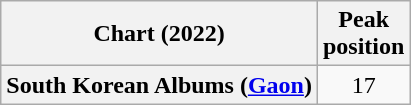<table class="wikitable sortable plainrowheaders" style="text-align:center">
<tr>
<th scope="col">Chart (2022)</th>
<th scope="col">Peak<br>position</th>
</tr>
<tr>
<th scope="row">South Korean Albums (<a href='#'>Gaon</a>)</th>
<td>17</td>
</tr>
</table>
